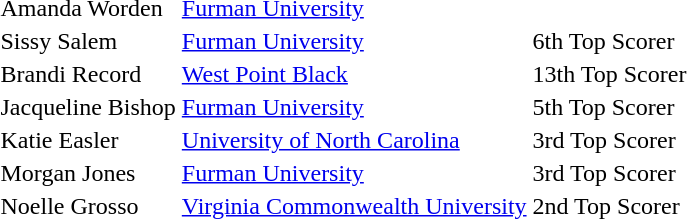<table>
<tr>
<td>Amanda Worden</td>
<td><a href='#'>Furman University</a></td>
<td></td>
</tr>
<tr>
<td>Sissy Salem</td>
<td><a href='#'>Furman University</a></td>
<td>6th Top Scorer</td>
</tr>
<tr>
<td>Brandi Record</td>
<td><a href='#'>West Point Black</a></td>
<td>13th Top Scorer</td>
</tr>
<tr>
<td>Jacqueline Bishop</td>
<td><a href='#'>Furman University</a></td>
<td>5th Top Scorer</td>
</tr>
<tr>
<td>Katie Easler</td>
<td><a href='#'>University of North Carolina</a></td>
<td>3rd Top Scorer</td>
</tr>
<tr>
<td>Morgan Jones</td>
<td><a href='#'>Furman University</a></td>
<td>3rd Top Scorer</td>
</tr>
<tr>
<td>Noelle Grosso</td>
<td><a href='#'>Virginia Commonwealth University</a></td>
<td>2nd Top Scorer</td>
</tr>
</table>
